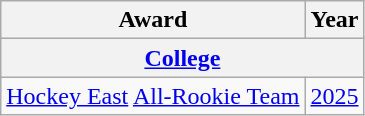<table class="wikitable">
<tr>
<th>Award</th>
<th>Year</th>
</tr>
<tr>
<th colspan="3"><a href='#'>College</a></th>
</tr>
<tr>
<td><a href='#'>Hockey East</a> <a href='#'>All-Rookie Team</a></td>
<td><a href='#'>2025</a></td>
</tr>
</table>
